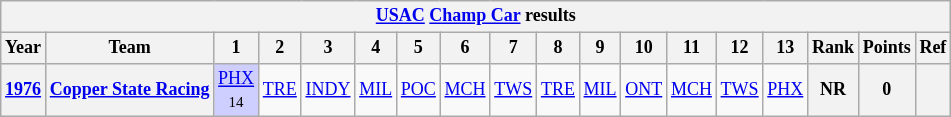<table class="wikitable" style="text-align:center; font-size:75%">
<tr>
<th colspan=45><a href='#'>USAC</a> <a href='#'>Champ Car</a> results</th>
</tr>
<tr>
<th>Year</th>
<th>Team</th>
<th>1</th>
<th>2</th>
<th>3</th>
<th>4</th>
<th>5</th>
<th>6</th>
<th>7</th>
<th>8</th>
<th>9</th>
<th>10</th>
<th>11</th>
<th>12</th>
<th>13</th>
<th>Rank</th>
<th>Points</th>
<th>Ref</th>
</tr>
<tr>
<th><a href='#'>1976</a></th>
<th><a href='#'>Copper State Racing</a></th>
<td style="background:#CFCFFF;"><a href='#'>PHX</a><br><small>14</small></td>
<td><a href='#'>TRE</a></td>
<td><a href='#'>INDY</a></td>
<td><a href='#'>MIL</a></td>
<td><a href='#'>POC</a></td>
<td><a href='#'>MCH</a></td>
<td><a href='#'>TWS</a></td>
<td><a href='#'>TRE</a></td>
<td><a href='#'>MIL</a></td>
<td><a href='#'>ONT</a></td>
<td><a href='#'>MCH</a></td>
<td><a href='#'>TWS</a></td>
<td><a href='#'>PHX</a></td>
<th>NR</th>
<th>0</th>
<th></th>
</tr>
</table>
